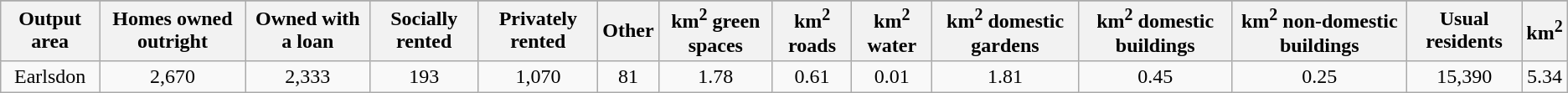<table class="wikitable">
<tr>
</tr>
<tr>
<th>Output area</th>
<th>Homes owned outright</th>
<th>Owned with a loan</th>
<th>Socially rented</th>
<th>Privately rented</th>
<th>Other</th>
<th>km<sup>2</sup> green spaces</th>
<th>km<sup>2</sup> roads</th>
<th>km<sup>2</sup> water</th>
<th>km<sup>2</sup> domestic gardens</th>
<th>km<sup>2</sup> domestic buildings</th>
<th>km<sup>2</sup> non-domestic buildings</th>
<th>Usual residents</th>
<th>km<sup>2</sup></th>
</tr>
<tr align=center>
<td>Earlsdon</td>
<td>2,670</td>
<td>2,333</td>
<td>193</td>
<td>1,070</td>
<td>81</td>
<td>1.78</td>
<td>0.61</td>
<td>0.01</td>
<td>1.81</td>
<td>0.45</td>
<td>0.25</td>
<td>15,390</td>
<td>5.34</td>
</tr>
</table>
